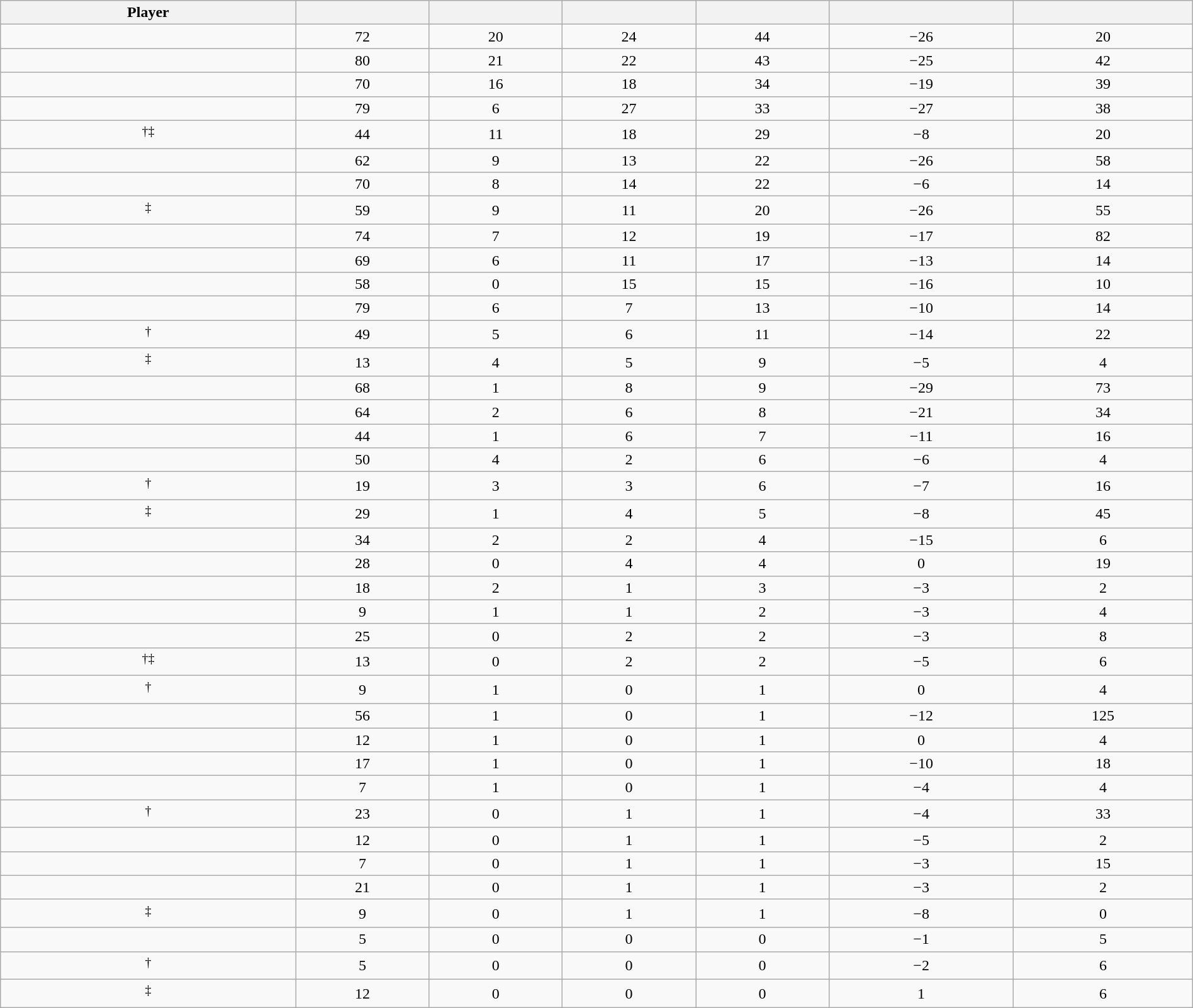<table class="wikitable sortable" style="width:100%; text-align:center;">
<tr>
<th>Player</th>
<th></th>
<th></th>
<th></th>
<th></th>
<th data-sort-type="number"></th>
<th></th>
</tr>
<tr>
<td></td>
<td>72</td>
<td>20</td>
<td>24</td>
<td>44</td>
<td>−26</td>
<td>20</td>
</tr>
<tr>
<td></td>
<td>80</td>
<td>21</td>
<td>22</td>
<td>43</td>
<td>−25</td>
<td>42</td>
</tr>
<tr>
<td></td>
<td>70</td>
<td>16</td>
<td>18</td>
<td>34</td>
<td>−19</td>
<td>39</td>
</tr>
<tr>
<td></td>
<td>79</td>
<td>6</td>
<td>27</td>
<td>33</td>
<td>−27</td>
<td>38</td>
</tr>
<tr>
<td><sup>†‡</sup></td>
<td>44</td>
<td>11</td>
<td>18</td>
<td>29</td>
<td>−8</td>
<td>20</td>
</tr>
<tr>
<td></td>
<td>62</td>
<td>9</td>
<td>13</td>
<td>22</td>
<td>−26</td>
<td>58</td>
</tr>
<tr>
<td></td>
<td>70</td>
<td>8</td>
<td>14</td>
<td>22</td>
<td>−6</td>
<td>14</td>
</tr>
<tr>
<td><sup>‡</sup></td>
<td>59</td>
<td>9</td>
<td>11</td>
<td>20</td>
<td>−26</td>
<td>55</td>
</tr>
<tr>
<td></td>
<td>74</td>
<td>7</td>
<td>12</td>
<td>19</td>
<td>−17</td>
<td>82</td>
</tr>
<tr>
<td></td>
<td>69</td>
<td>6</td>
<td>11</td>
<td>17</td>
<td>−13</td>
<td>14</td>
</tr>
<tr>
<td></td>
<td>58</td>
<td>0</td>
<td>15</td>
<td>15</td>
<td>−16</td>
<td>10</td>
</tr>
<tr>
<td></td>
<td>79</td>
<td>6</td>
<td>7</td>
<td>13</td>
<td>−10</td>
<td>14</td>
</tr>
<tr>
<td><sup>†</sup></td>
<td>49</td>
<td>5</td>
<td>6</td>
<td>11</td>
<td>−14</td>
<td>22</td>
</tr>
<tr>
<td><sup>‡</sup></td>
<td>13</td>
<td>4</td>
<td>5</td>
<td>9</td>
<td>−5</td>
<td>4</td>
</tr>
<tr>
<td></td>
<td>68</td>
<td>1</td>
<td>8</td>
<td>9</td>
<td>−29</td>
<td>73</td>
</tr>
<tr>
<td></td>
<td>64</td>
<td>2</td>
<td>6</td>
<td>8</td>
<td>−21</td>
<td>34</td>
</tr>
<tr>
<td></td>
<td>44</td>
<td>1</td>
<td>6</td>
<td>7</td>
<td>−11</td>
<td>16</td>
</tr>
<tr>
<td></td>
<td>50</td>
<td>4</td>
<td>2</td>
<td>6</td>
<td>−6</td>
<td>4</td>
</tr>
<tr>
<td><sup>†</sup></td>
<td>19</td>
<td>3</td>
<td>3</td>
<td>6</td>
<td>−7</td>
<td>16</td>
</tr>
<tr>
<td><sup>‡</sup></td>
<td>29</td>
<td>1</td>
<td>4</td>
<td>5</td>
<td>−8</td>
<td>45</td>
</tr>
<tr>
<td></td>
<td>34</td>
<td>2</td>
<td>2</td>
<td>4</td>
<td>−15</td>
<td>6</td>
</tr>
<tr>
<td></td>
<td>28</td>
<td>0</td>
<td>4</td>
<td>4</td>
<td>0</td>
<td>19</td>
</tr>
<tr>
<td></td>
<td>18</td>
<td>2</td>
<td>1</td>
<td>3</td>
<td>−3</td>
<td>2</td>
</tr>
<tr>
<td></td>
<td>9</td>
<td>1</td>
<td>1</td>
<td>2</td>
<td>−3</td>
<td>4</td>
</tr>
<tr>
<td></td>
<td>25</td>
<td>0</td>
<td>2</td>
<td>2</td>
<td>−3</td>
<td>8</td>
</tr>
<tr>
<td><sup>†‡</sup></td>
<td>13</td>
<td>0</td>
<td>2</td>
<td>2</td>
<td>−5</td>
<td>6</td>
</tr>
<tr>
<td><sup>†</sup></td>
<td>9</td>
<td>1</td>
<td>0</td>
<td>1</td>
<td>0</td>
<td>4</td>
</tr>
<tr>
<td></td>
<td>56</td>
<td>1</td>
<td>0</td>
<td>1</td>
<td>−12</td>
<td>125</td>
</tr>
<tr>
<td></td>
<td>12</td>
<td>1</td>
<td>0</td>
<td>1</td>
<td>0</td>
<td>4</td>
</tr>
<tr>
<td></td>
<td>17</td>
<td>1</td>
<td>0</td>
<td>1</td>
<td>−10</td>
<td>18</td>
</tr>
<tr>
<td></td>
<td>7</td>
<td>1</td>
<td>0</td>
<td>1</td>
<td>−4</td>
<td>4</td>
</tr>
<tr>
<td><sup>†</sup></td>
<td>23</td>
<td>0</td>
<td>1</td>
<td>1</td>
<td>−4</td>
<td>33</td>
</tr>
<tr>
<td></td>
<td>12</td>
<td>0</td>
<td>1</td>
<td>1</td>
<td>−5</td>
<td>2</td>
</tr>
<tr>
<td></td>
<td>7</td>
<td>0</td>
<td>1</td>
<td>1</td>
<td>−3</td>
<td>15</td>
</tr>
<tr>
<td></td>
<td>21</td>
<td>0</td>
<td>1</td>
<td>1</td>
<td>−3</td>
<td>2</td>
</tr>
<tr>
<td><sup>‡</sup></td>
<td>9</td>
<td>0</td>
<td>1</td>
<td>1</td>
<td>−8</td>
<td>0</td>
</tr>
<tr>
<td></td>
<td>5</td>
<td>0</td>
<td>0</td>
<td>0</td>
<td>−1</td>
<td>5</td>
</tr>
<tr>
<td><sup>†</sup></td>
<td>5</td>
<td>0</td>
<td>0</td>
<td>0</td>
<td>−2</td>
<td>6</td>
</tr>
<tr>
<td><sup>‡</sup></td>
<td>12</td>
<td>0</td>
<td>0</td>
<td>0</td>
<td>1</td>
<td>6</td>
</tr>
</table>
